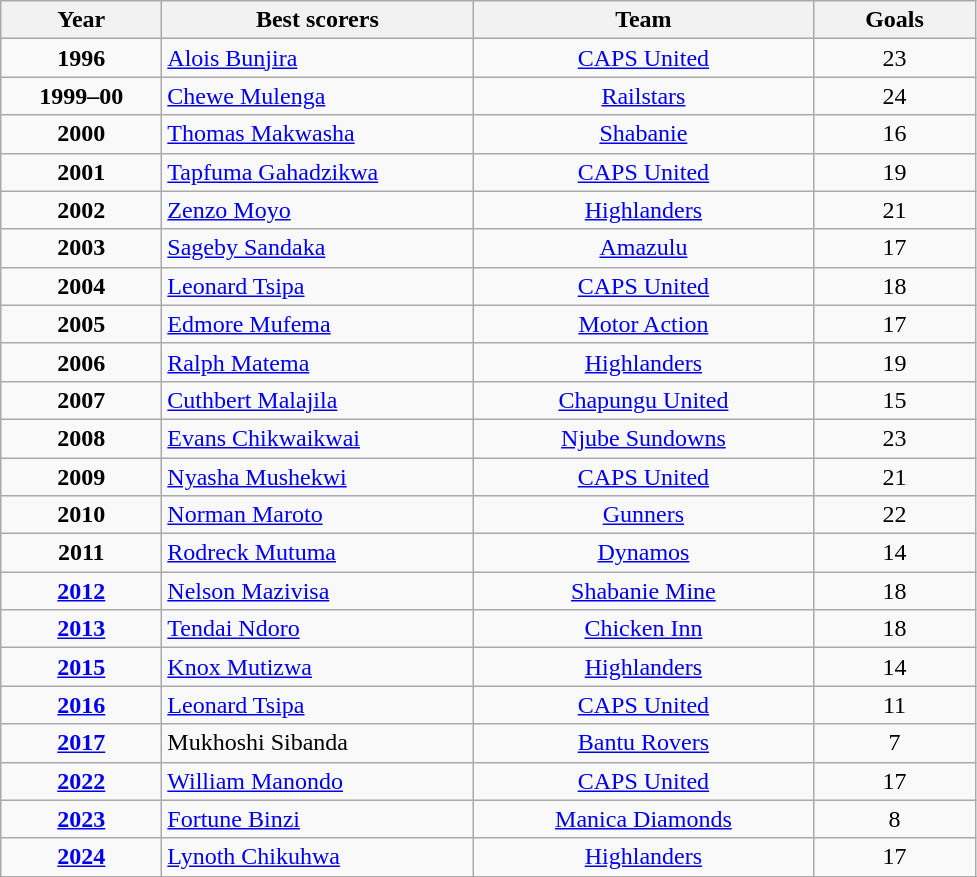<table class="wikitable" style="text-align:center">
<tr>
<th width="100">Year</th>
<th width="200">Best scorers</th>
<th width="220">Team</th>
<th width="100">Goals</th>
</tr>
<tr>
<td><strong>1996</strong></td>
<td style="text-align:left"> <a href='#'>Alois Bunjira</a></td>
<td><a href='#'>CAPS United</a></td>
<td>23</td>
</tr>
<tr>
<td><strong>1999–00</strong></td>
<td style="text-align:left"> <a href='#'>Chewe Mulenga</a></td>
<td><a href='#'>Railstars</a></td>
<td>24</td>
</tr>
<tr>
<td><strong>2000</strong></td>
<td style="text-align:left"> <a href='#'>Thomas Makwasha</a></td>
<td><a href='#'>Shabanie</a></td>
<td>16</td>
</tr>
<tr>
<td><strong>2001</strong></td>
<td style="text-align:left"> <a href='#'>Tapfuma Gahadzikwa</a></td>
<td><a href='#'>CAPS United</a></td>
<td>19</td>
</tr>
<tr>
<td><strong>2002</strong></td>
<td style="text-align:left"> <a href='#'>Zenzo Moyo</a></td>
<td><a href='#'>Highlanders</a></td>
<td>21</td>
</tr>
<tr>
<td><strong>2003</strong></td>
<td style="text-align:left"> <a href='#'>Sageby Sandaka</a></td>
<td><a href='#'>Amazulu</a></td>
<td>17</td>
</tr>
<tr>
<td><strong>2004</strong></td>
<td style="text-align:left"> <a href='#'>Leonard Tsipa</a></td>
<td><a href='#'>CAPS United</a></td>
<td>18</td>
</tr>
<tr>
<td><strong>2005</strong></td>
<td style="text-align:left"> <a href='#'>Edmore Mufema</a></td>
<td><a href='#'>Motor Action</a></td>
<td>17</td>
</tr>
<tr>
<td><strong>2006</strong></td>
<td style="text-align:left"> <a href='#'>Ralph Matema</a></td>
<td><a href='#'>Highlanders</a></td>
<td>19</td>
</tr>
<tr>
<td><strong>2007</strong></td>
<td style="text-align:left"> <a href='#'>Cuthbert Malajila</a></td>
<td><a href='#'>Chapungu United</a></td>
<td>15</td>
</tr>
<tr>
<td><strong>2008</strong></td>
<td style="text-align:left"> <a href='#'>Evans Chikwaikwai</a></td>
<td><a href='#'>Njube Sundowns</a></td>
<td>23</td>
</tr>
<tr>
<td><strong>2009</strong></td>
<td style="text-align:left"> <a href='#'>Nyasha Mushekwi</a></td>
<td><a href='#'>CAPS United</a></td>
<td>21</td>
</tr>
<tr>
<td><strong>2010</strong></td>
<td style="text-align:left"> <a href='#'>Norman Maroto</a></td>
<td><a href='#'>Gunners</a></td>
<td>22</td>
</tr>
<tr>
<td><strong>2011</strong></td>
<td style="text-align:left"> <a href='#'>Rodreck Mutuma</a></td>
<td><a href='#'>Dynamos</a></td>
<td>14</td>
</tr>
<tr>
<td><strong><a href='#'>2012</a></strong></td>
<td style="text-align:left"> <a href='#'>Nelson Mazivisa</a></td>
<td><a href='#'>Shabanie Mine</a></td>
<td>18</td>
</tr>
<tr>
<td><strong><a href='#'>2013</a></strong></td>
<td style="text-align:left"> <a href='#'>Tendai Ndoro</a></td>
<td><a href='#'>Chicken Inn</a></td>
<td>18</td>
</tr>
<tr>
<td><strong><a href='#'>2015</a></strong></td>
<td style="text-align:left"> <a href='#'>Knox Mutizwa</a></td>
<td><a href='#'>Highlanders</a></td>
<td>14</td>
</tr>
<tr>
<td><strong><a href='#'>2016</a></strong></td>
<td style="text-align:left"> <a href='#'>Leonard Tsipa</a></td>
<td><a href='#'>CAPS United</a></td>
<td>11</td>
</tr>
<tr>
<td><strong><a href='#'>2017</a></strong></td>
<td style="text-align:left"> Mukhoshi Sibanda</td>
<td><a href='#'>Bantu Rovers</a></td>
<td>7</td>
</tr>
<tr>
<td><strong><a href='#'>2022</a></strong></td>
<td align=left> <a href='#'>William Manondo</a></td>
<td><a href='#'>CAPS United</a></td>
<td>17</td>
</tr>
<tr>
<td><strong><a href='#'>2023</a></strong></td>
<td align=left> <a href='#'>Fortune Binzi</a></td>
<td><a href='#'>Manica Diamonds</a></td>
<td>8</td>
</tr>
<tr>
<td><strong><a href='#'>2024</a></strong></td>
<td align=left> <a href='#'>Lynoth Chikuhwa</a></td>
<td><a href='#'>Highlanders</a></td>
<td>17</td>
</tr>
<tr>
</tr>
</table>
